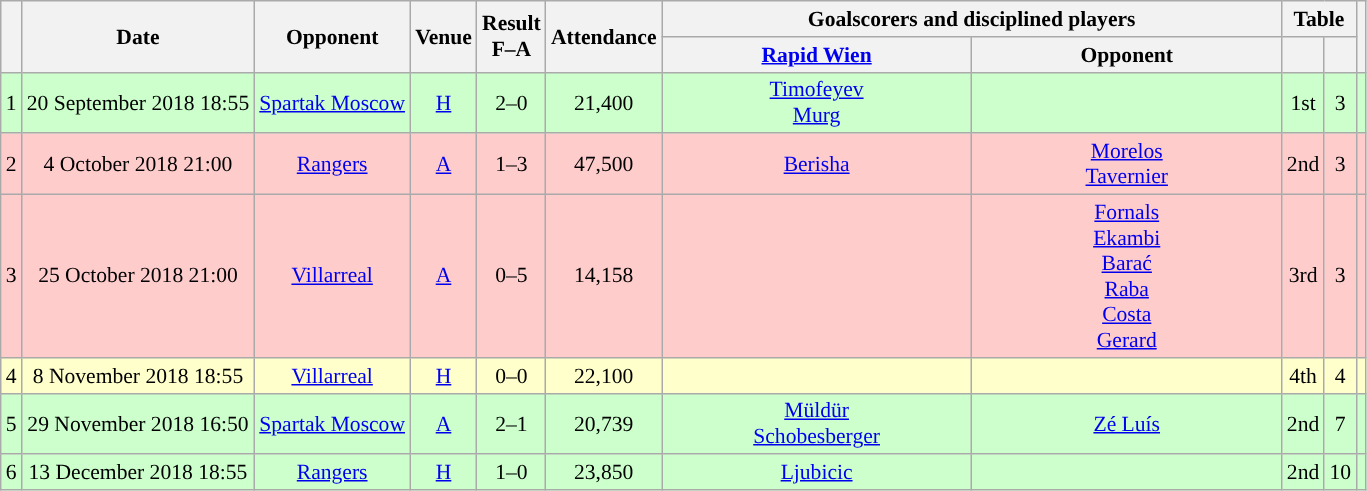<table class="wikitable" style="text-align: center;font-size:90%">
<tr>
<th rowspan="2"></th>
<th rowspan="2">Date</th>
<th rowspan="2">Opponent</th>
<th rowspan="2">Venue</th>
<th rowspan="2">Result<br>F–A</th>
<th rowspan="2">Attendance</th>
<th colspan="2">Goalscorers and disciplined players</th>
<th colspan="2">Table</th>
<th rowspan="2"></th>
</tr>
<tr>
<th style="width:200px"><a href='#'>Rapid Wien</a></th>
<th style="width:200px">Opponent</th>
<th></th>
<th></th>
</tr>
<tr style="background:#cfc">
<td>1</td>
<td>20 September 2018 18:55</td>
<td><a href='#'>Spartak Moscow</a> </td>
<td><a href='#'>H</a></td>
<td>2–0</td>
<td>21,400</td>
<td><a href='#'>Timofeyev</a>  <br> <a href='#'>Murg</a> </td>
<td></td>
<td>1st</td>
<td>3</td>
<td></td>
</tr>
<tr style="background:#fcc">
<td>2</td>
<td>4 October 2018 21:00</td>
<td><a href='#'>Rangers</a> </td>
<td><a href='#'>A</a></td>
<td>1–3</td>
<td>47,500</td>
<td><a href='#'>Berisha</a> </td>
<td><a href='#'>Morelos</a>   <br> <a href='#'>Tavernier</a> </td>
<td>2nd</td>
<td>3</td>
<td></td>
</tr>
<tr style="background:#fcc">
<td>3</td>
<td>25 October 2018 21:00</td>
<td><a href='#'>Villarreal</a> </td>
<td><a href='#'>A</a></td>
<td>0–5</td>
<td>14,158</td>
<td></td>
<td><a href='#'>Fornals</a>  <br> <a href='#'>Ekambi</a>  <br> <a href='#'>Barać</a>  <br> <a href='#'>Raba</a>  <br> <a href='#'>Costa</a>  <br> <a href='#'>Gerard</a> </td>
<td>3rd</td>
<td>3</td>
<td></td>
</tr>
<tr style="background:#ffc">
<td>4</td>
<td>8 November 2018 18:55</td>
<td><a href='#'>Villarreal</a> </td>
<td><a href='#'>H</a></td>
<td>0–0</td>
<td>22,100</td>
<td></td>
<td></td>
<td>4th</td>
<td>4</td>
<td></td>
</tr>
<tr style="background:#cfc">
<td>5</td>
<td>29 November 2018 16:50</td>
<td><a href='#'>Spartak Moscow</a> </td>
<td><a href='#'>A</a></td>
<td>2–1</td>
<td>20,739</td>
<td><a href='#'>Müldür</a>  <br> <a href='#'>Schobesberger</a> </td>
<td><a href='#'>Zé Luís</a> </td>
<td>2nd</td>
<td>7</td>
<td></td>
</tr>
<tr style="background:#cfc">
<td>6</td>
<td>13 December 2018 18:55</td>
<td><a href='#'>Rangers</a> </td>
<td><a href='#'>H</a></td>
<td>1–0</td>
<td>23,850</td>
<td><a href='#'>Ljubicic</a> </td>
<td></td>
<td>2nd</td>
<td>10</td>
<td></td>
</tr>
</table>
